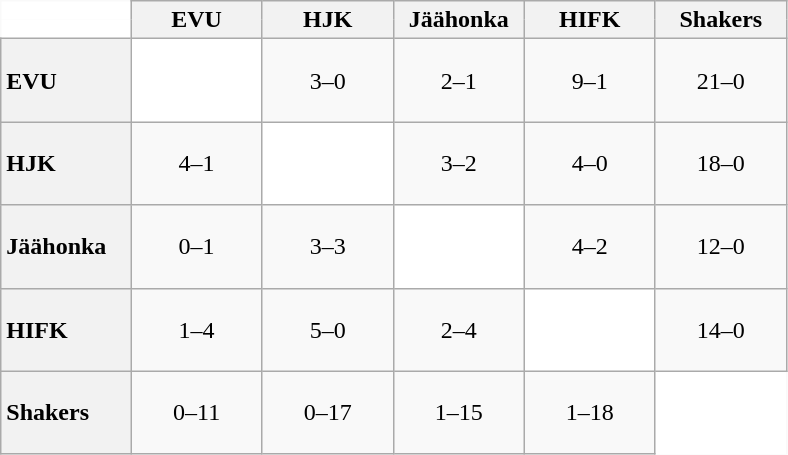<table class="wikitable" style="text-align:center; border-style: none  none  none  none;">
<tr>
<th style="width: 5em; border-style: none  none  none  none; background:white;"></th>
<th rowspan="2" style="width: 5em;">EVU</th>
<th rowspan="2" style="width: 5em;">HJK</th>
<th rowspan="2" style="width: 5em;">Jäähonka</th>
<th rowspan="2" style="width: 5em;">HIFK</th>
<th rowspan="2" style="width: 5em;">Shakers</th>
</tr>
<tr>
<th style="border-style: none  none  none  none; background:white;"></th>
</tr>
<tr>
<th style="height: 3em; text-align:left;">EVU</th>
<td style="background:white;"></td>
<td>3–0</td>
<td>2–1</td>
<td>9–1</td>
<td>21–0</td>
</tr>
<tr>
<th style="height: 3em; text-align:left;">HJK</th>
<td>4–1</td>
<td style="background:white;"></td>
<td>3–2</td>
<td>4–0</td>
<td>18–0</td>
</tr>
<tr>
<th style="height: 3em; text-align:left;">Jäähonka</th>
<td>0–1</td>
<td>3–3</td>
<td style="background:white;"></td>
<td>4–2</td>
<td>12–0</td>
</tr>
<tr>
<th style="height: 3em; text-align:left;">HIFK</th>
<td>1–4</td>
<td>5–0</td>
<td>2–4</td>
<td style="background:white;"></td>
<td>14–0</td>
</tr>
<tr>
<th style="height: 3em; text-align:left;">Shakers</th>
<td>0–11</td>
<td>0–17</td>
<td>1–15</td>
<td>1–18</td>
<td style="border-style: none  none  none  none; background:white;"></td>
</tr>
</table>
